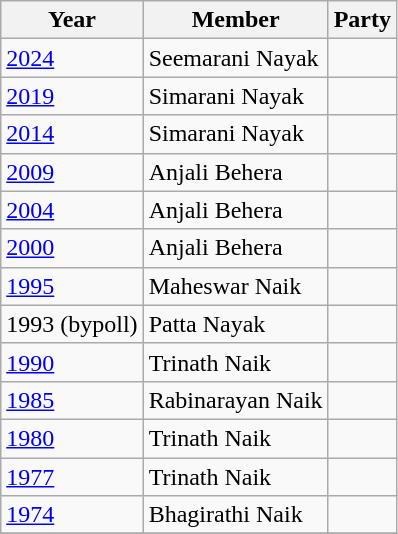<table class="wikitable sortable">
<tr>
<th>Year</th>
<th>Member</th>
<th colspan=2>Party</th>
</tr>
<tr>
<td><a href='#'>2024</a></td>
<td>Seemarani Nayak</td>
<td></td>
</tr>
<tr>
<td><a href='#'>2019</a></td>
<td>Simarani Nayak</td>
<td></td>
</tr>
<tr>
<td><a href='#'>2014</a></td>
<td>Simarani Nayak</td>
<td></td>
</tr>
<tr>
<td><a href='#'>2009</a></td>
<td>Anjali Behera</td>
<td></td>
</tr>
<tr>
<td><a href='#'>2004</a></td>
<td>Anjali Behera</td>
<td></td>
</tr>
<tr>
<td><a href='#'>2000</a></td>
<td>Anjali Behera</td>
<td></td>
</tr>
<tr>
<td><a href='#'>1995</a></td>
<td>Maheswar Naik</td>
<td></td>
</tr>
<tr>
<td>1993 (bypoll)</td>
<td>Patta Nayak</td>
<td></td>
</tr>
<tr>
<td><a href='#'>1990</a></td>
<td>Trinath Naik</td>
<td></td>
</tr>
<tr>
<td><a href='#'>1985</a></td>
<td>Rabinarayan Naik</td>
<td></td>
</tr>
<tr>
<td><a href='#'>1980</a></td>
<td>Trinath Naik</td>
<td></td>
</tr>
<tr>
<td><a href='#'>1977</a></td>
<td>Trinath Naik</td>
<td></td>
</tr>
<tr>
<td><a href='#'>1974</a></td>
<td>Bhagirathi Naik</td>
<td></td>
</tr>
<tr>
</tr>
</table>
